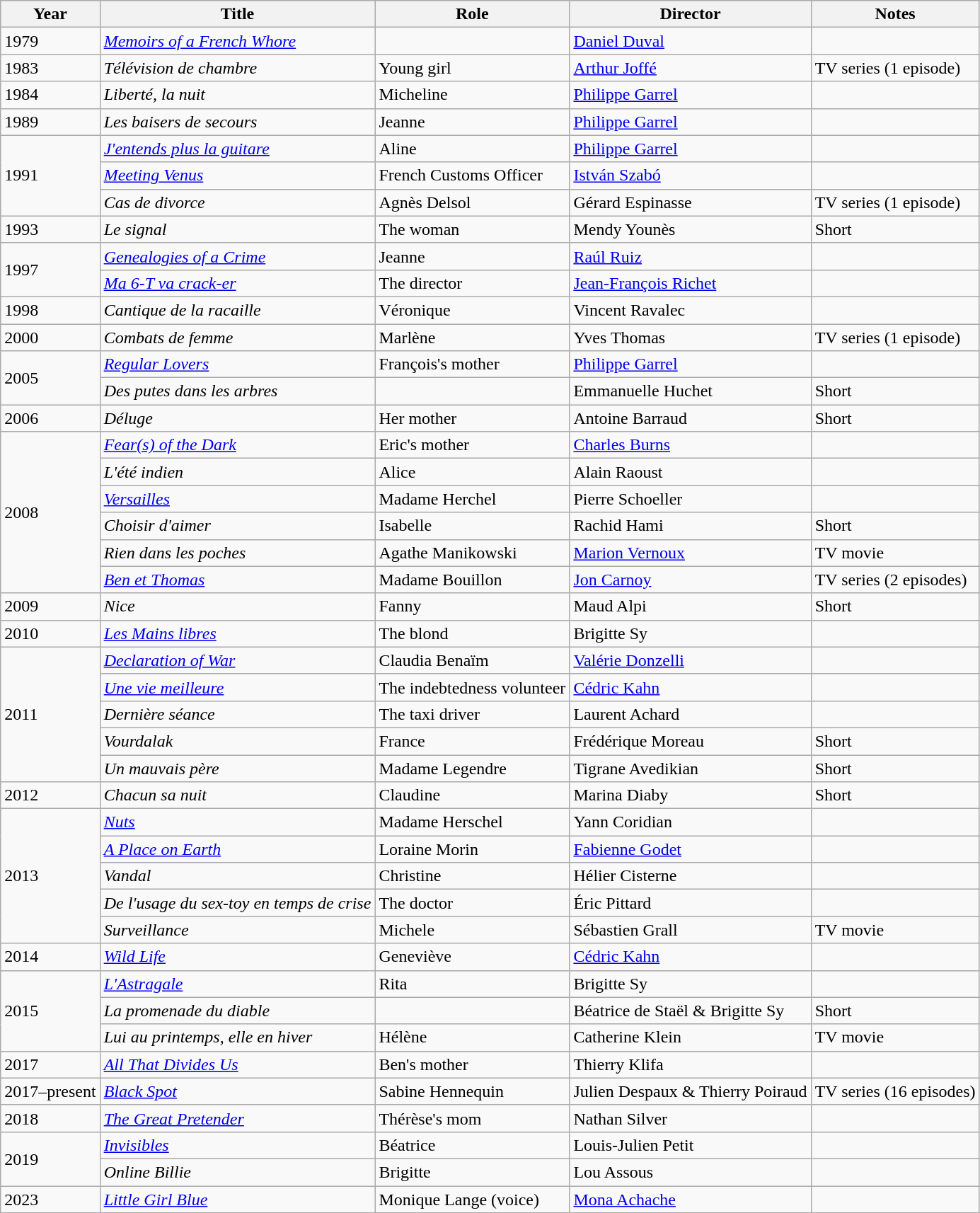<table class="wikitable sortable">
<tr>
<th>Year</th>
<th>Title</th>
<th>Role</th>
<th>Director</th>
<th class="unsortable">Notes</th>
</tr>
<tr>
<td>1979</td>
<td><em><a href='#'>Memoirs of a French Whore</a></em></td>
<td></td>
<td><a href='#'>Daniel Duval</a></td>
<td></td>
</tr>
<tr>
<td>1983</td>
<td><em>Télévision de chambre</em></td>
<td>Young girl</td>
<td><a href='#'>Arthur Joffé</a></td>
<td>TV series (1 episode)</td>
</tr>
<tr>
<td>1984</td>
<td><em>Liberté, la nuit</em></td>
<td>Micheline</td>
<td><a href='#'>Philippe Garrel</a></td>
<td></td>
</tr>
<tr>
<td>1989</td>
<td><em>Les baisers de secours</em></td>
<td>Jeanne</td>
<td><a href='#'>Philippe Garrel</a></td>
<td></td>
</tr>
<tr>
<td rowspan=3>1991</td>
<td><em><a href='#'>J'entends plus la guitare</a></em></td>
<td>Aline</td>
<td><a href='#'>Philippe Garrel</a></td>
<td></td>
</tr>
<tr>
<td><em><a href='#'>Meeting Venus</a></em></td>
<td>French Customs Officer</td>
<td><a href='#'>István Szabó</a></td>
<td></td>
</tr>
<tr>
<td><em>Cas de divorce</em></td>
<td>Agnès Delsol</td>
<td>Gérard Espinasse</td>
<td>TV series (1 episode)</td>
</tr>
<tr>
<td>1993</td>
<td><em>Le signal</em></td>
<td>The woman</td>
<td>Mendy Younès</td>
<td>Short</td>
</tr>
<tr>
<td rowspan=2>1997</td>
<td><em><a href='#'>Genealogies of a Crime</a></em></td>
<td>Jeanne</td>
<td><a href='#'>Raúl Ruiz</a></td>
<td></td>
</tr>
<tr>
<td><em><a href='#'>Ma 6-T va crack-er</a></em></td>
<td>The director</td>
<td><a href='#'>Jean-François Richet</a></td>
<td></td>
</tr>
<tr>
<td>1998</td>
<td><em>Cantique de la racaille</em></td>
<td>Véronique</td>
<td>Vincent Ravalec</td>
<td></td>
</tr>
<tr>
<td>2000</td>
<td><em>Combats de femme</em></td>
<td>Marlène</td>
<td>Yves Thomas</td>
<td>TV series (1 episode)</td>
</tr>
<tr>
<td rowspan=2>2005</td>
<td><em><a href='#'>Regular Lovers</a></em></td>
<td>François's mother</td>
<td><a href='#'>Philippe Garrel</a></td>
<td></td>
</tr>
<tr>
<td><em>Des putes dans les arbres</em></td>
<td></td>
<td>Emmanuelle Huchet</td>
<td>Short</td>
</tr>
<tr>
<td>2006</td>
<td><em>Déluge</em></td>
<td>Her mother</td>
<td>Antoine Barraud</td>
<td>Short</td>
</tr>
<tr>
<td rowspan=6>2008</td>
<td><em><a href='#'>Fear(s) of the Dark</a></em></td>
<td>Eric's mother</td>
<td><a href='#'>Charles Burns</a></td>
<td></td>
</tr>
<tr>
<td><em>L'été indien</em></td>
<td>Alice</td>
<td>Alain Raoust</td>
<td></td>
</tr>
<tr>
<td><em><a href='#'>Versailles</a></em></td>
<td>Madame Herchel</td>
<td>Pierre Schoeller</td>
<td></td>
</tr>
<tr>
<td><em>Choisir d'aimer</em></td>
<td>Isabelle</td>
<td>Rachid Hami</td>
<td>Short</td>
</tr>
<tr>
<td><em>Rien dans les poches</em></td>
<td>Agathe Manikowski</td>
<td><a href='#'>Marion Vernoux</a></td>
<td>TV movie</td>
</tr>
<tr>
<td><em><a href='#'>Ben et Thomas</a></em></td>
<td>Madame Bouillon</td>
<td><a href='#'>Jon Carnoy</a></td>
<td>TV series (2 episodes)</td>
</tr>
<tr>
<td>2009</td>
<td><em>Nice</em></td>
<td>Fanny</td>
<td>Maud Alpi</td>
<td>Short</td>
</tr>
<tr>
<td>2010</td>
<td><em><a href='#'>Les Mains libres</a></em></td>
<td>The blond</td>
<td>Brigitte Sy</td>
<td></td>
</tr>
<tr>
<td rowspan=5>2011</td>
<td><em><a href='#'>Declaration of War</a></em></td>
<td>Claudia Benaïm</td>
<td><a href='#'>Valérie Donzelli</a></td>
<td></td>
</tr>
<tr>
<td><em><a href='#'>Une vie meilleure</a></em></td>
<td>The indebtedness volunteer</td>
<td><a href='#'>Cédric Kahn</a></td>
<td></td>
</tr>
<tr>
<td><em>Dernière séance</em></td>
<td>The taxi driver</td>
<td>Laurent Achard</td>
<td></td>
</tr>
<tr>
<td><em>Vourdalak</em></td>
<td>France</td>
<td>Frédérique Moreau</td>
<td>Short</td>
</tr>
<tr>
<td><em>Un mauvais père</em></td>
<td>Madame Legendre</td>
<td>Tigrane Avedikian</td>
<td>Short</td>
</tr>
<tr>
<td>2012</td>
<td><em>Chacun sa nuit</em></td>
<td>Claudine</td>
<td>Marina Diaby</td>
<td>Short</td>
</tr>
<tr>
<td rowspan=5>2013</td>
<td><em><a href='#'>Nuts</a></em></td>
<td>Madame Herschel</td>
<td>Yann Coridian</td>
<td></td>
</tr>
<tr>
<td><em><a href='#'>A Place on Earth</a></em></td>
<td>Loraine Morin</td>
<td><a href='#'>Fabienne Godet</a></td>
<td></td>
</tr>
<tr>
<td><em>Vandal</em></td>
<td>Christine</td>
<td>Hélier Cisterne</td>
<td></td>
</tr>
<tr>
<td><em>De l'usage du sex-toy en temps de crise</em></td>
<td>The doctor</td>
<td>Éric Pittard</td>
<td></td>
</tr>
<tr>
<td><em>Surveillance</em></td>
<td>Michele</td>
<td>Sébastien Grall</td>
<td>TV movie</td>
</tr>
<tr>
<td>2014</td>
<td><em><a href='#'>Wild Life</a></em></td>
<td>Geneviève</td>
<td><a href='#'>Cédric Kahn</a></td>
<td></td>
</tr>
<tr>
<td rowspan=3>2015</td>
<td><em><a href='#'>L'Astragale</a></em></td>
<td>Rita</td>
<td>Brigitte Sy</td>
<td></td>
</tr>
<tr>
<td><em>La promenade du diable</em></td>
<td></td>
<td>Béatrice de Staël & Brigitte Sy</td>
<td>Short</td>
</tr>
<tr>
<td><em>Lui au printemps, elle en hiver</em></td>
<td>Hélène</td>
<td>Catherine Klein</td>
<td>TV movie</td>
</tr>
<tr>
<td>2017</td>
<td><em><a href='#'>All That Divides Us</a></em></td>
<td>Ben's mother</td>
<td>Thierry Klifa</td>
<td></td>
</tr>
<tr>
<td>2017–present</td>
<td><em><a href='#'>Black Spot</a></em></td>
<td>Sabine Hennequin</td>
<td>Julien Despaux & Thierry Poiraud</td>
<td>TV series (16 episodes)</td>
</tr>
<tr>
<td>2018</td>
<td><em><a href='#'>The Great Pretender</a></em></td>
<td>Thérèse's mom</td>
<td>Nathan Silver</td>
<td></td>
</tr>
<tr>
<td rowspan=2>2019</td>
<td><em><a href='#'>Invisibles</a></em></td>
<td>Béatrice</td>
<td>Louis-Julien Petit</td>
<td></td>
</tr>
<tr>
<td><em>Online Billie</em></td>
<td>Brigitte</td>
<td>Lou Assous</td>
<td></td>
</tr>
<tr>
<td>2023</td>
<td><em><a href='#'>Little Girl Blue</a></em></td>
<td>Monique Lange (voice)</td>
<td><a href='#'>Mona Achache</a></td>
</tr>
</table>
